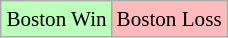<table class="wikitable" style="margin:0.2em auto; font-size:88%">
<tr>
<td style="background:#bfb;">Boston Win</td>
<td style="background:#fbb;">Boston Loss</td>
</tr>
</table>
